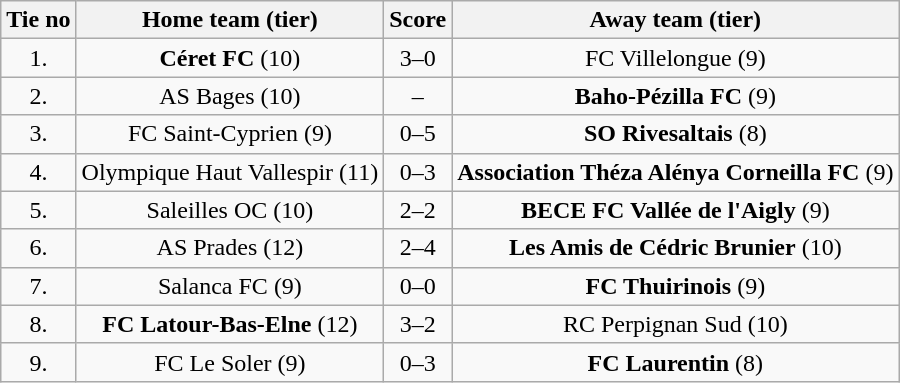<table class="wikitable" style="text-align: center">
<tr>
<th>Tie no</th>
<th>Home team (tier)</th>
<th>Score</th>
<th>Away team (tier)</th>
</tr>
<tr>
<td>1.</td>
<td><strong>Céret FC</strong> (10)</td>
<td>3–0</td>
<td>FC Villelongue (9)</td>
</tr>
<tr>
<td>2.</td>
<td>AS Bages (10)</td>
<td>–</td>
<td><strong>Baho-Pézilla FC</strong> (9)</td>
</tr>
<tr>
<td>3.</td>
<td>FC Saint-Cyprien (9)</td>
<td>0–5</td>
<td><strong>SO Rivesaltais</strong> (8)</td>
</tr>
<tr>
<td>4.</td>
<td>Olympique Haut Vallespir (11)</td>
<td>0–3</td>
<td><strong>Association Théza Alénya Corneilla FC</strong> (9)</td>
</tr>
<tr>
<td>5.</td>
<td>Saleilles OC (10)</td>
<td>2–2 </td>
<td><strong>BECE FC Vallée de l'Aigly</strong> (9)</td>
</tr>
<tr>
<td>6.</td>
<td>AS Prades (12)</td>
<td>2–4</td>
<td><strong>Les Amis de Cédric Brunier</strong> (10)</td>
</tr>
<tr>
<td>7.</td>
<td>Salanca FC (9)</td>
<td>0–0 </td>
<td><strong>FC Thuirinois</strong> (9)</td>
</tr>
<tr>
<td>8.</td>
<td><strong>FC Latour-Bas-Elne</strong> (12)</td>
<td>3–2</td>
<td>RC Perpignan Sud (10)</td>
</tr>
<tr>
<td>9.</td>
<td>FC Le Soler (9)</td>
<td>0–3</td>
<td><strong>FC Laurentin</strong> (8)</td>
</tr>
</table>
